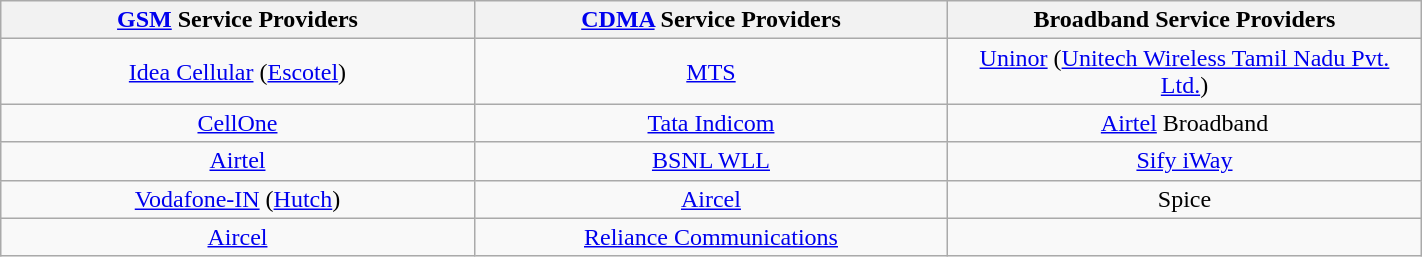<table class="wikitable" width=75% style="border:1px solid black; text-align:center;">
<tr>
<th width="33%"><a href='#'>GSM</a> Service Providers</th>
<th width="33%"><a href='#'>CDMA</a> Service Providers</th>
<th width="33%">Broadband Service Providers</th>
</tr>
<tr>
<td><a href='#'>Idea Cellular</a> (<a href='#'>Escotel</a>)</td>
<td><a href='#'>MTS</a></td>
<td><a href='#'>Uninor</a> (<a href='#'>Unitech Wireless Tamil Nadu Pvt. Ltd.</a>)</td>
</tr>
<tr>
<td><a href='#'>CellOne</a></td>
<td><a href='#'>Tata Indicom</a></td>
<td><a href='#'>Airtel</a> Broadband</td>
</tr>
<tr>
<td><a href='#'>Airtel</a></td>
<td><a href='#'>BSNL WLL</a></td>
<td><a href='#'>Sify iWay</a></td>
</tr>
<tr>
<td><a href='#'>Vodafone-IN</a> (<a href='#'>Hutch</a>)</td>
<td><a href='#'>Aircel</a></td>
<td>Spice</td>
</tr>
<tr>
<td><a href='#'>Aircel</a></td>
<td><a href='#'>Reliance Communications</a></td>
<td></td>
</tr>
</table>
